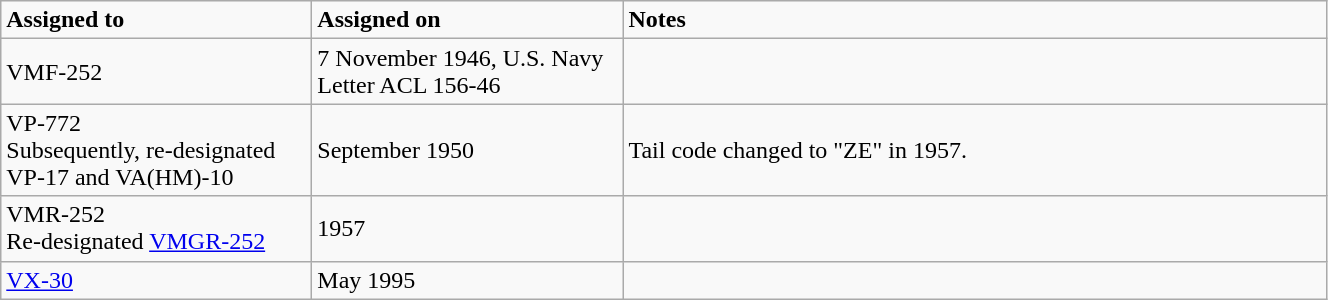<table class="wikitable" style="width: 70%;">
<tr>
<td style="width: 200px;"><strong>Assigned to</strong></td>
<td style="width: 200px;"><strong>Assigned on</strong></td>
<td><strong>Notes</strong></td>
</tr>
<tr>
<td>VMF-252</td>
<td>7 November 1946, U.S. Navy Letter ACL 156-46</td>
<td></td>
</tr>
<tr>
<td>VP-772<br>Subsequently, re-designated VP-17 and VA(HM)-10</td>
<td>September 1950</td>
<td>Tail code changed to "ZE" in 1957.</td>
</tr>
<tr>
<td>VMR-252<br>Re-designated <a href='#'>VMGR-252</a></td>
<td>1957</td>
<td></td>
</tr>
<tr>
<td><a href='#'>VX-30</a></td>
<td>May 1995</td>
<td></td>
</tr>
</table>
